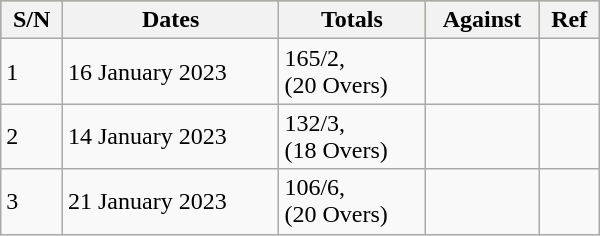<table class="wikitable"  style="width: 400px;">
<tr bgcolor=#bdb76b>
<th>S/N</th>
<th>Dates</th>
<th>Totals</th>
<th>Against</th>
<th>Ref</th>
</tr>
<tr>
<td>1</td>
<td>16 January 2023</td>
<td>165/2,<br>(20 Overs)</td>
<td></td>
<td></td>
</tr>
<tr>
<td>2</td>
<td>14 January 2023</td>
<td>132/3,<br>(18 Overs)</td>
<td></td>
<td></td>
</tr>
<tr>
<td>3</td>
<td>21 January 2023</td>
<td>106/6,<br>(20 Overs)</td>
<td></td>
<td></td>
</tr>
</table>
